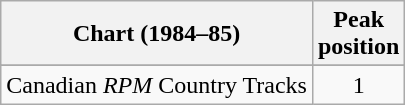<table class="wikitable">
<tr>
<th align="left">Chart (1984–85)</th>
<th align="center">Peak<br>position</th>
</tr>
<tr>
</tr>
<tr>
<td align="left">Canadian <em>RPM</em> Country Tracks</td>
<td align="center">1</td>
</tr>
</table>
